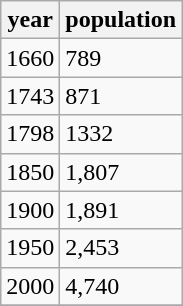<table class="wikitable">
<tr>
<th>year</th>
<th>population</th>
</tr>
<tr>
<td>1660</td>
<td>789</td>
</tr>
<tr>
<td>1743</td>
<td>871</td>
</tr>
<tr>
<td>1798</td>
<td>1332</td>
</tr>
<tr>
<td>1850</td>
<td>1,807</td>
</tr>
<tr>
<td>1900</td>
<td>1,891</td>
</tr>
<tr>
<td>1950</td>
<td>2,453</td>
</tr>
<tr>
<td>2000</td>
<td>4,740</td>
</tr>
<tr>
</tr>
</table>
